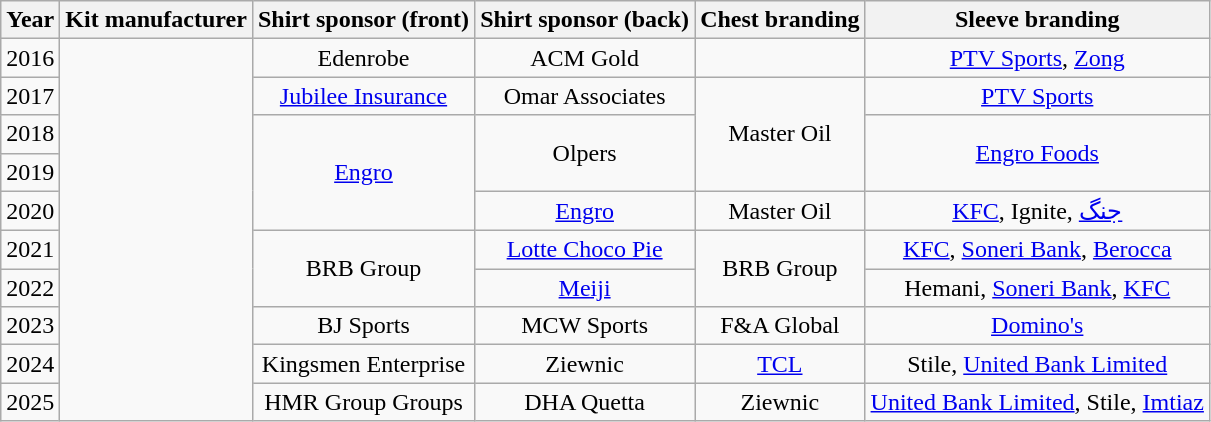<table class="wikitable" style="text-align: center;">
<tr>
<th>Year</th>
<th>Kit manufacturer</th>
<th>Shirt sponsor (front)</th>
<th>Shirt sponsor (back)</th>
<th>Chest branding</th>
<th>Sleeve branding</th>
</tr>
<tr>
<td>2016</td>
<td rowspan="10"></td>
<td>Edenrobe</td>
<td>ACM Gold</td>
<td></td>
<td><a href='#'>PTV Sports</a>, <a href='#'>Zong</a></td>
</tr>
<tr>
<td>2017</td>
<td><a href='#'>Jubilee Insurance</a></td>
<td>Omar Associates</td>
<td rowspan="3">Master Oil</td>
<td><a href='#'>PTV Sports</a></td>
</tr>
<tr>
<td>2018</td>
<td rowspan="3"><a href='#'>Engro</a></td>
<td rowspan="2">Olpers</td>
<td rowspan="2"><a href='#'>Engro Foods</a></td>
</tr>
<tr>
<td>2019</td>
</tr>
<tr>
<td>2020</td>
<td><a href='#'>Engro</a></td>
<td>Master Oil</td>
<td><a href='#'>KFC</a>, Ignite, <a href='#'>ﺟﻨﮓ</a></td>
</tr>
<tr>
<td>2021</td>
<td rowspan="2">BRB Group</td>
<td><a href='#'>Lotte Choco Pie</a></td>
<td rowspan="2">BRB Group</td>
<td><a href='#'>KFC</a>, <a href='#'>Soneri Bank</a>, <a href='#'>Berocca</a></td>
</tr>
<tr>
<td>2022</td>
<td><a href='#'>Meiji</a></td>
<td>Hemani, <a href='#'>Soneri Bank</a>, <a href='#'>KFC</a></td>
</tr>
<tr>
<td>2023</td>
<td>BJ Sports</td>
<td>MCW Sports</td>
<td>F&A Global</td>
<td><a href='#'>Domino's</a></td>
</tr>
<tr>
<td>2024</td>
<td>Kingsmen Enterprise</td>
<td>Ziewnic</td>
<td><a href='#'>TCL</a></td>
<td>Stile, <a href='#'>United Bank Limited</a></td>
</tr>
<tr>
<td>2025</td>
<td>HMR Group Groups</td>
<td>DHA Quetta</td>
<td>Ziewnic</td>
<td><a href='#'>United Bank Limited</a>, Stile, <a href='#'>Imtiaz</a></td>
</tr>
</table>
